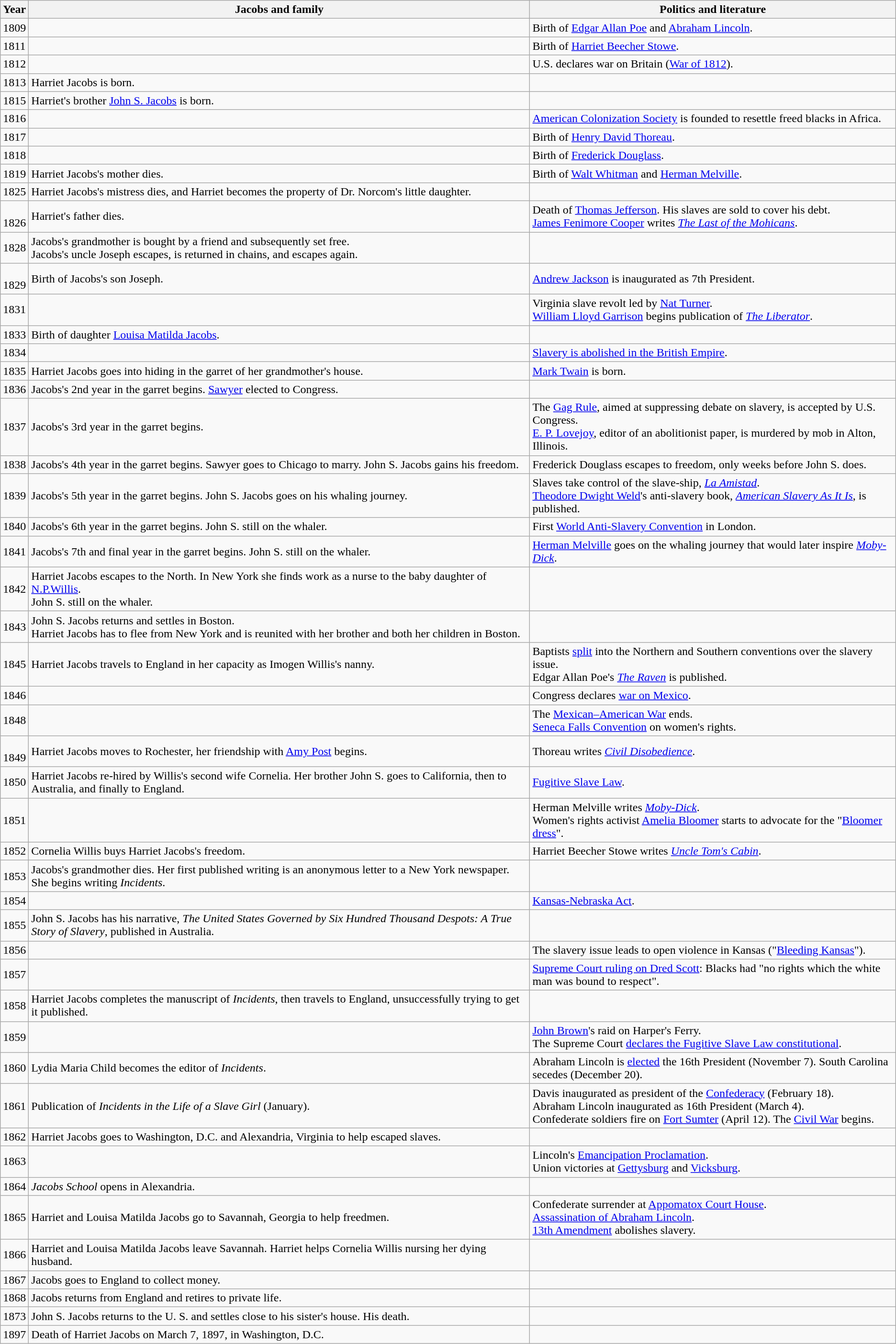<table class="wikitable">
<tr>
<th>Year</th>
<th>Jacobs and family</th>
<th>Politics and literature</th>
</tr>
<tr>
<td>1809</td>
<td></td>
<td>Birth of <a href='#'>Edgar Allan Poe</a> and <a href='#'>Abraham Lincoln</a>.</td>
</tr>
<tr>
<td>1811</td>
<td></td>
<td>Birth of <a href='#'>Harriet Beecher Stowe</a>.</td>
</tr>
<tr>
<td>1812</td>
<td></td>
<td>U.S. declares war on Britain (<a href='#'>War of 1812</a>).</td>
</tr>
<tr>
<td>1813</td>
<td>Harriet Jacobs is born.</td>
<td></td>
</tr>
<tr>
<td>1815</td>
<td>Harriet's brother <a href='#'>John S. Jacobs</a> is born.</td>
<td></td>
</tr>
<tr>
<td>1816</td>
<td></td>
<td><a href='#'>American Colonization Society</a> is founded to resettle freed blacks in Africa.</td>
</tr>
<tr>
<td>1817</td>
<td></td>
<td>Birth of <a href='#'>Henry David Thoreau</a>.</td>
</tr>
<tr>
<td>1818</td>
<td></td>
<td>Birth of <a href='#'>Frederick Douglass</a>.</td>
</tr>
<tr>
<td>1819</td>
<td>Harriet Jacobs's mother dies.</td>
<td>Birth of <a href='#'>Walt Whitman</a> and <a href='#'>Herman Melville</a>.</td>
</tr>
<tr>
<td>1825</td>
<td>Harriet Jacobs's mistress dies, and Harriet becomes the property of Dr. Norcom's little daughter.</td>
<td></td>
</tr>
<tr>
<td><br>1826</td>
<td>Harriet's father dies.</td>
<td>Death of <a href='#'>Thomas Jefferson</a>. His slaves are sold to cover his debt.<br><a href='#'>James Fenimore Cooper</a> writes <em><a href='#'>The Last of the Mohicans</a></em>.</td>
</tr>
<tr>
<td>1828</td>
<td>Jacobs's grandmother is bought by a friend and subsequently set free.<br>Jacobs's uncle Joseph escapes, is returned in chains, and escapes again.</td>
<td></td>
</tr>
<tr>
<td><br>1829</td>
<td>Birth of Jacobs's son Joseph.</td>
<td><a href='#'>Andrew Jackson</a> is inaugurated as 7th President.</td>
</tr>
<tr>
<td>1831</td>
<td></td>
<td>Virginia slave revolt led by <a href='#'>Nat Turner</a>.<br><a href='#'>William Lloyd Garrison</a> begins publication of <em><a href='#'>The Liberator</a></em>.</td>
</tr>
<tr>
<td>1833</td>
<td>Birth of daughter <a href='#'>Louisa Matilda Jacobs</a>.</td>
<td></td>
</tr>
<tr>
<td>1834</td>
<td></td>
<td><a href='#'>Slavery is abolished in the British Empire</a>.</td>
</tr>
<tr>
<td>1835</td>
<td>Harriet Jacobs goes into hiding in the garret of her grandmother's house.</td>
<td><a href='#'>Mark Twain</a> is born.</td>
</tr>
<tr>
<td>1836</td>
<td>Jacobs's 2nd year in the garret begins. <a href='#'>Sawyer</a> elected to Congress.</td>
<td></td>
</tr>
<tr>
<td>1837</td>
<td>Jacobs's 3rd year in the garret begins.</td>
<td>The <a href='#'>Gag Rule</a>, aimed at suppressing debate on slavery, is accepted by U.S. Congress.<br><a href='#'>E. P. Lovejoy</a>, editor of an abolitionist paper, is murdered by mob in Alton, Illinois.</td>
</tr>
<tr>
<td>1838</td>
<td>Jacobs's 4th year in the garret begins. Sawyer goes to Chicago to marry. John S. Jacobs gains his freedom.</td>
<td>Frederick Douglass escapes to freedom, only weeks before John S. does.</td>
</tr>
<tr>
<td>1839</td>
<td>Jacobs's 5th year in the garret begins. John S. Jacobs goes on his whaling journey.</td>
<td>Slaves take control of the slave-ship, <em><a href='#'>La Amistad</a></em>.<br><a href='#'>Theodore Dwight Weld</a>'s anti-slavery book, <em><a href='#'>American Slavery As It Is</a></em>, is published.</td>
</tr>
<tr>
<td>1840</td>
<td>Jacobs's 6th year in the garret begins. John S. still on the whaler.</td>
<td>First <a href='#'>World Anti-Slavery Convention</a> in London.</td>
</tr>
<tr>
<td>1841</td>
<td>Jacobs's 7th and final year in the garret begins. John S. still on the whaler.</td>
<td><a href='#'>Herman Melville</a> goes on the whaling journey that would later inspire <em><a href='#'>Moby-Dick</a></em>.</td>
</tr>
<tr>
<td>1842</td>
<td>Harriet Jacobs escapes to the North. In New York she finds work as a nurse to the baby daughter of <a href='#'>N.P.Willis</a>.<br>John S. still on the whaler.</td>
<td></td>
</tr>
<tr>
<td>1843</td>
<td>John S. Jacobs returns and settles in Boston.<br>Harriet Jacobs has to flee from New York and is reunited with her brother and both her children in Boston.</td>
<td></td>
</tr>
<tr>
<td>1845</td>
<td>Harriet Jacobs travels to England in her capacity as Imogen Willis's nanny.</td>
<td>Baptists <a href='#'>split</a> into the Northern and Southern conventions over the slavery issue.<br>Edgar Allan Poe's <em><a href='#'>The Raven</a></em> is published.</td>
</tr>
<tr>
<td>1846</td>
<td></td>
<td>Congress declares <a href='#'>war on Mexico</a>.</td>
</tr>
<tr>
<td>1848</td>
<td></td>
<td>The <a href='#'>Mexican–American War</a> ends.<br><a href='#'>Seneca Falls Convention</a> on women's rights.</td>
</tr>
<tr>
<td><br>1849</td>
<td>Harriet Jacobs moves to Rochester, her friendship with <a href='#'>Amy Post</a> begins.</td>
<td>Thoreau writes <em><a href='#'>Civil Disobedience</a></em>.</td>
</tr>
<tr>
<td>1850</td>
<td>Harriet Jacobs re-hired by Willis's second wife Cornelia. Her brother John S. goes to California, then to Australia, and finally to England.</td>
<td><a href='#'>Fugitive Slave Law</a>.</td>
</tr>
<tr>
<td>1851</td>
<td></td>
<td>Herman Melville writes <em><a href='#'>Moby-Dick</a></em>.<br>Women's rights activist <a href='#'>Amelia Bloomer</a> starts to advocate for the "<a href='#'>Bloomer dress</a>".</td>
</tr>
<tr>
<td>1852</td>
<td>Cornelia Willis buys Harriet Jacobs's freedom.</td>
<td>Harriet Beecher Stowe writes <em><a href='#'>Uncle Tom's Cabin</a></em>.</td>
</tr>
<tr>
<td>1853</td>
<td>Jacobs's grandmother dies. Her first published writing is an anonymous letter to a New York newspaper. She begins writing <em>Incidents</em>.</td>
<td></td>
</tr>
<tr>
<td>1854</td>
<td></td>
<td><a href='#'>Kansas-Nebraska Act</a>.</td>
</tr>
<tr>
<td>1855</td>
<td>John S. Jacobs has his narrative, <em>The United States Governed by Six Hundred Thousand Despots: A True Story of Slavery</em>, published in Australia.</td>
<td></td>
</tr>
<tr>
<td>1856</td>
<td></td>
<td>The slavery issue leads to open violence in Kansas ("<a href='#'>Bleeding Kansas</a>").</td>
</tr>
<tr>
<td>1857</td>
<td></td>
<td><a href='#'>Supreme Court ruling on Dred Scott</a>: Blacks had "no rights which the white man was bound to respect".</td>
</tr>
<tr>
<td>1858</td>
<td>Harriet Jacobs completes the manuscript of <em>Incidents</em>, then travels to England, unsuccessfully trying to get it published.</td>
<td></td>
</tr>
<tr>
<td>1859</td>
<td></td>
<td><a href='#'>John Brown</a>'s raid on Harper's Ferry.<br>The Supreme Court <a href='#'>declares the Fugitive Slave Law constitutional</a>.</td>
</tr>
<tr>
<td>1860</td>
<td>Lydia Maria Child becomes the editor of <em>Incidents</em>.</td>
<td>Abraham Lincoln is <a href='#'>elected</a> the 16th President (November 7). South Carolina secedes (December 20).</td>
</tr>
<tr>
<td>1861</td>
<td>Publication of <em>Incidents in the Life of a Slave Girl</em> (January).</td>
<td>Davis inaugurated as president of the <a href='#'>Confederacy</a> (February 18).<br>Abraham Lincoln inaugurated as 16th President (March 4).<br>Confederate soldiers fire on <a href='#'>Fort Sumter</a> (April 12). The <a href='#'>Civil War</a> begins.</td>
</tr>
<tr>
<td>1862</td>
<td>Harriet Jacobs goes to Washington, D.C. and Alexandria, Virginia to help escaped slaves.</td>
<td></td>
</tr>
<tr>
<td>1863</td>
<td></td>
<td>Lincoln's <a href='#'>Emancipation Proclamation</a>.<br>Union victories at <a href='#'>Gettysburg</a> and <a href='#'>Vicksburg</a>.</td>
</tr>
<tr>
<td>1864</td>
<td><em>Jacobs School</em> opens in Alexandria.</td>
<td></td>
</tr>
<tr>
<td>1865</td>
<td>Harriet and Louisa Matilda Jacobs go to Savannah, Georgia to help freedmen.</td>
<td>Confederate surrender at <a href='#'>Appomatox Court House</a>.<br><a href='#'>Assassination of Abraham Lincoln</a>.<br><a href='#'>13th Amendment</a> abolishes slavery.</td>
</tr>
<tr>
<td>1866</td>
<td>Harriet and Louisa Matilda Jacobs leave Savannah. Harriet helps Cornelia Willis nursing her dying husband.</td>
<td></td>
</tr>
<tr>
<td>1867</td>
<td>Jacobs goes to England to collect money.</td>
<td></td>
</tr>
<tr>
<td>1868</td>
<td>Jacobs returns from England and retires to private life.</td>
<td></td>
</tr>
<tr>
<td>1873</td>
<td>John S. Jacobs returns to the U. S. and settles close to his sister's house. His death.</td>
<td></td>
</tr>
<tr>
<td>1897</td>
<td>Death of Harriet Jacobs on March 7, 1897, in Washington, D.C.</td>
<td></td>
</tr>
</table>
